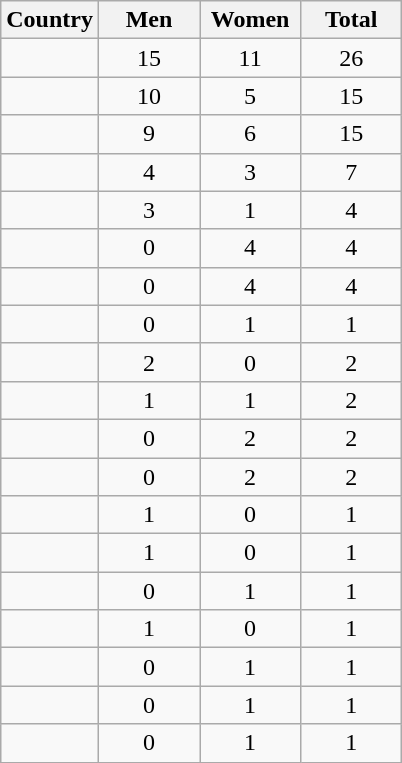<table class="wikitable sortable">
<tr>
<th>Country</th>
<th width="60" align="center">Men</th>
<th width="60" align="center">Women</th>
<th width="60" align="center">Total</th>
</tr>
<tr>
<td></td>
<td align="center">15</td>
<td align="center">11</td>
<td align="center">26</td>
</tr>
<tr>
<td></td>
<td align="center">10</td>
<td align="center">5</td>
<td align="center">15</td>
</tr>
<tr>
<td></td>
<td align="center">9</td>
<td align="center">6</td>
<td align="center">15</td>
</tr>
<tr>
<td></td>
<td align="center">4</td>
<td align="center">3</td>
<td align="center">7</td>
</tr>
<tr>
<td></td>
<td align="center">3</td>
<td align="center">1</td>
<td align="center">4</td>
</tr>
<tr>
<td></td>
<td align="center">0</td>
<td align="center">4</td>
<td align="center">4</td>
</tr>
<tr>
<td></td>
<td align="center">0</td>
<td align="center">4</td>
<td align="center">4</td>
</tr>
<tr>
<td></td>
<td align="center">0</td>
<td align="center">1</td>
<td align="center">1</td>
</tr>
<tr>
<td></td>
<td align="center">2</td>
<td align="center">0</td>
<td align="center">2</td>
</tr>
<tr>
<td></td>
<td align="center">1</td>
<td align="center">1</td>
<td align="center">2</td>
</tr>
<tr>
<td></td>
<td align="center">0</td>
<td align="center">2</td>
<td align="center">2</td>
</tr>
<tr>
<td></td>
<td align="center">0</td>
<td align="center">2</td>
<td align="center">2</td>
</tr>
<tr>
<td></td>
<td align="center">1</td>
<td align="center">0</td>
<td align="center">1</td>
</tr>
<tr>
<td></td>
<td align="center">1</td>
<td align="center">0</td>
<td align="center">1</td>
</tr>
<tr>
<td></td>
<td align="center">0</td>
<td align="center">1</td>
<td align="center">1</td>
</tr>
<tr>
<td></td>
<td align="center">1</td>
<td align="center">0</td>
<td align="center">1</td>
</tr>
<tr>
<td></td>
<td align="center">0</td>
<td align="center">1</td>
<td align="center">1</td>
</tr>
<tr>
<td></td>
<td align="center">0</td>
<td align="center">1</td>
<td align="center">1</td>
</tr>
<tr>
<td></td>
<td align="center">0</td>
<td align="center">1</td>
<td align="center">1</td>
</tr>
</table>
